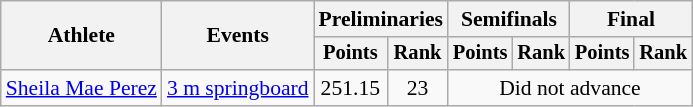<table class=wikitable style="font-size:90%">
<tr>
<th rowspan="2">Athlete</th>
<th rowspan="2">Events</th>
<th colspan="2">Preliminaries</th>
<th colspan="2">Semifinals</th>
<th colspan="2">Final</th>
</tr>
<tr style="font-size:95%">
<th>Points</th>
<th>Rank</th>
<th>Points</th>
<th>Rank</th>
<th>Points</th>
<th>Rank</th>
</tr>
<tr align=center>
<td align=left><a href='#'>Sheila Mae Perez</a></td>
<td align=left><a href='#'>3 m springboard</a></td>
<td>251.15</td>
<td>23</td>
<td colspan=4>Did not advance</td>
</tr>
</table>
